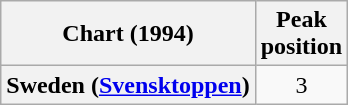<table class="wikitable plainrowheaders" style="text-align:center">
<tr>
<th>Chart (1994)</th>
<th>Peak<br>position</th>
</tr>
<tr>
<th scope="row">Sweden (<a href='#'>Svensktoppen</a>)</th>
<td>3</td>
</tr>
</table>
